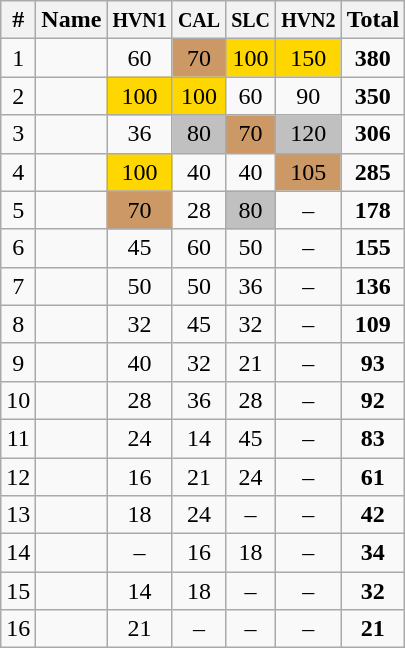<table class="wikitable sortable" style="text-align:center;">
<tr>
<th>#</th>
<th>Name</th>
<th><small>HVN1</small></th>
<th><small>CAL</small></th>
<th><small>SLC</small></th>
<th><small>HVN2</small></th>
<th>Total</th>
</tr>
<tr>
<td>1</td>
<td align=left></td>
<td>60</td>
<td bgcolor=CC9966>70</td>
<td bgcolor="gold">100</td>
<td bgcolor="gold">150</td>
<td><strong>380</strong></td>
</tr>
<tr>
<td>2</td>
<td align=left></td>
<td bgcolor="gold">100</td>
<td bgcolor="gold">100</td>
<td>60</td>
<td>90</td>
<td><strong>350</strong></td>
</tr>
<tr>
<td>3</td>
<td align=left></td>
<td>36</td>
<td bgcolor="silver">80</td>
<td bgcolor=CC9966>70</td>
<td bgcolor="silver">120</td>
<td><strong>306</strong></td>
</tr>
<tr>
<td>4</td>
<td align=left></td>
<td bgcolor="gold">100</td>
<td>40</td>
<td>40</td>
<td bgcolor=CC9966>105</td>
<td><strong>285</strong></td>
</tr>
<tr>
<td>5</td>
<td align=left></td>
<td bgcolor=CC9966>70</td>
<td>28</td>
<td bgcolor="silver">80</td>
<td>–</td>
<td><strong>178</strong></td>
</tr>
<tr>
<td>6</td>
<td align=left></td>
<td>45</td>
<td>60</td>
<td>50</td>
<td>–</td>
<td><strong>155</strong></td>
</tr>
<tr>
<td>7</td>
<td align=left></td>
<td>50</td>
<td>50</td>
<td>36</td>
<td>–</td>
<td><strong>136</strong></td>
</tr>
<tr>
<td>8</td>
<td align=left></td>
<td>32</td>
<td>45</td>
<td>32</td>
<td>–</td>
<td><strong>109</strong></td>
</tr>
<tr>
<td>9</td>
<td align=left></td>
<td>40</td>
<td>32</td>
<td>21</td>
<td>–</td>
<td><strong>93</strong></td>
</tr>
<tr>
<td>10</td>
<td align=left></td>
<td>28</td>
<td>36</td>
<td>28</td>
<td>–</td>
<td><strong>92</strong></td>
</tr>
<tr>
<td>11</td>
<td align=left></td>
<td>24</td>
<td>14</td>
<td>45</td>
<td>–</td>
<td><strong>83</strong></td>
</tr>
<tr>
<td>12</td>
<td align=left></td>
<td>16</td>
<td>21</td>
<td>24</td>
<td>–</td>
<td><strong>61</strong></td>
</tr>
<tr>
<td>13</td>
<td align=left></td>
<td>18</td>
<td>24</td>
<td>–</td>
<td>–</td>
<td><strong>42</strong></td>
</tr>
<tr>
<td>14</td>
<td align=left></td>
<td>–</td>
<td>16</td>
<td>18</td>
<td>–</td>
<td><strong>34</strong></td>
</tr>
<tr>
<td>15</td>
<td align=left></td>
<td>14</td>
<td>18</td>
<td>–</td>
<td>–</td>
<td><strong>32</strong></td>
</tr>
<tr>
<td>16</td>
<td align=left></td>
<td>21</td>
<td>–</td>
<td>–</td>
<td>–</td>
<td><strong>21</strong></td>
</tr>
</table>
